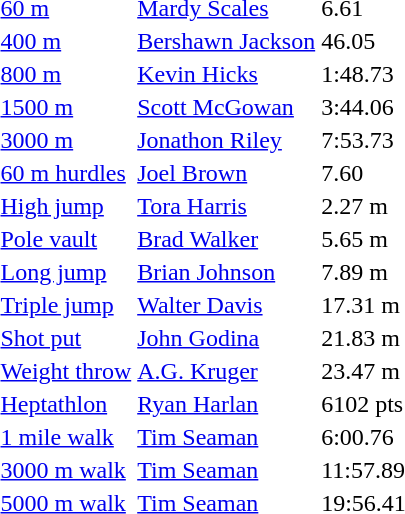<table>
<tr>
<td><a href='#'>60 m</a></td>
<td><a href='#'>Mardy Scales</a></td>
<td>6.61</td>
<td></td>
<td></td>
<td></td>
<td></td>
</tr>
<tr>
<td><a href='#'>400 m</a></td>
<td><a href='#'>Bershawn Jackson</a></td>
<td>46.05</td>
<td></td>
<td></td>
<td></td>
<td></td>
</tr>
<tr>
<td><a href='#'>800 m</a></td>
<td><a href='#'>Kevin Hicks</a></td>
<td>1:48.73</td>
<td></td>
<td></td>
<td></td>
<td></td>
</tr>
<tr>
<td><a href='#'>1500 m</a></td>
<td><a href='#'>Scott McGowan</a></td>
<td>3:44.06</td>
<td></td>
<td></td>
<td></td>
<td></td>
</tr>
<tr>
<td><a href='#'>3000 m</a></td>
<td><a href='#'>Jonathon Riley</a></td>
<td>7:53.73</td>
<td></td>
<td></td>
<td></td>
<td></td>
</tr>
<tr>
<td><a href='#'>60 m hurdles</a></td>
<td><a href='#'>Joel Brown</a></td>
<td>7.60</td>
<td></td>
<td></td>
<td></td>
<td></td>
</tr>
<tr>
<td><a href='#'>High jump</a></td>
<td><a href='#'>Tora Harris</a></td>
<td>2.27 m</td>
<td></td>
<td></td>
<td></td>
<td></td>
</tr>
<tr>
<td><a href='#'>Pole vault</a></td>
<td><a href='#'>Brad Walker</a></td>
<td>5.65 m</td>
<td></td>
<td></td>
<td></td>
<td></td>
</tr>
<tr>
<td><a href='#'>Long jump</a></td>
<td><a href='#'>Brian Johnson</a></td>
<td>7.89 m</td>
<td></td>
<td></td>
<td></td>
<td></td>
</tr>
<tr>
<td><a href='#'>Triple jump</a></td>
<td><a href='#'>Walter Davis</a></td>
<td>17.31 m</td>
<td></td>
<td></td>
<td></td>
<td></td>
</tr>
<tr>
<td><a href='#'>Shot put</a></td>
<td><a href='#'>John Godina</a></td>
<td>21.83 m</td>
<td></td>
<td></td>
<td></td>
<td></td>
</tr>
<tr>
<td><a href='#'>Weight throw</a></td>
<td><a href='#'>A.G. Kruger</a></td>
<td>23.47 m</td>
<td></td>
<td></td>
<td></td>
<td></td>
</tr>
<tr>
<td><a href='#'>Heptathlon</a></td>
<td><a href='#'>Ryan Harlan</a></td>
<td>6102 pts</td>
<td></td>
<td></td>
<td></td>
<td></td>
</tr>
<tr>
<td><a href='#'>1 mile walk</a></td>
<td><a href='#'>Tim Seaman</a></td>
<td>6:00.76</td>
<td></td>
<td></td>
<td></td>
<td></td>
</tr>
<tr>
<td><a href='#'>3000 m walk</a></td>
<td><a href='#'>Tim Seaman</a></td>
<td>11:57.89</td>
<td></td>
<td></td>
<td></td>
<td></td>
</tr>
<tr>
<td><a href='#'>5000 m walk</a></td>
<td><a href='#'>Tim Seaman</a></td>
<td>19:56.41</td>
<td></td>
<td></td>
<td></td>
<td></td>
</tr>
</table>
